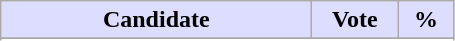<table class="wikitable">
<tr>
<th style="background:#ddf; width:200px;">Candidate</th>
<th style="background:#ddf; width:50px;">Vote</th>
<th style="background:#ddf; width:30px;">%</th>
</tr>
<tr>
</tr>
<tr>
</tr>
</table>
